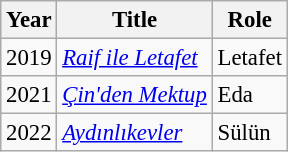<table class="wikitable" style="font-size: 95%;">
<tr>
<th>Year</th>
<th>Title</th>
<th>Role</th>
</tr>
<tr>
<td>2019</td>
<td><em><a href='#'>Raif ile Letafet</a></em></td>
<td>Letafet</td>
</tr>
<tr>
<td>2021</td>
<td><em><a href='#'>Çin'den Mektup</a></em></td>
<td>Eda</td>
</tr>
<tr>
<td>2022</td>
<td><em><a href='#'>Aydınlıkevler</a></em></td>
<td>Sülün</td>
</tr>
</table>
